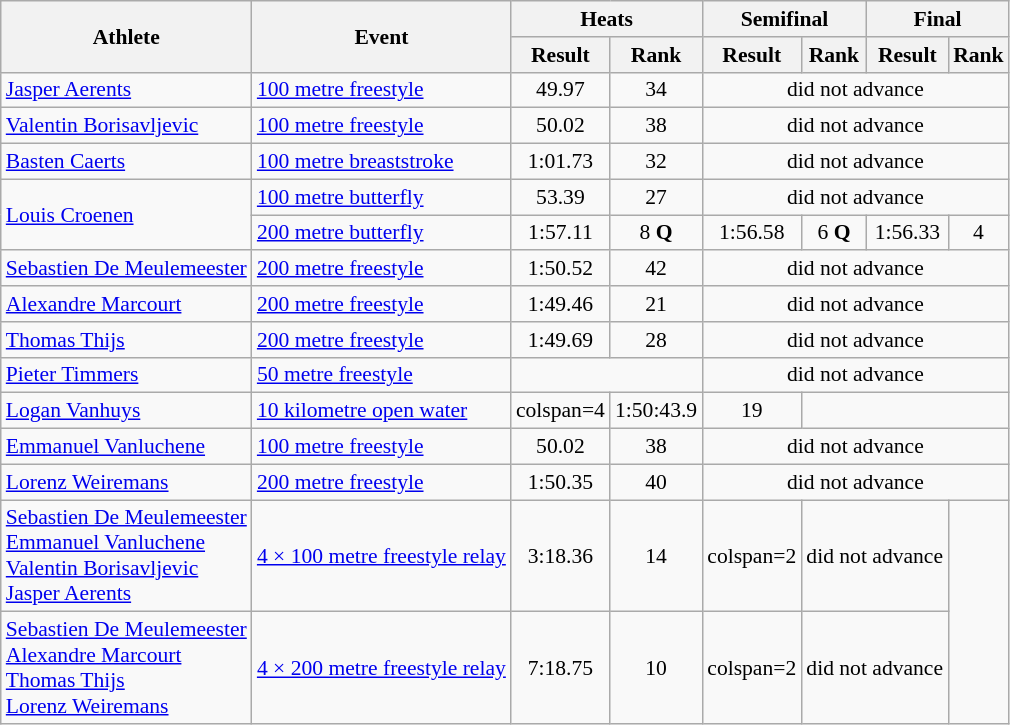<table class="wikitable" border="1" style="font-size:90%; text-align:center">
<tr>
<th rowspan="2">Athlete</th>
<th rowspan="2">Event</th>
<th colspan="2">Heats</th>
<th colspan="2">Semifinal</th>
<th colspan="2">Final</th>
</tr>
<tr>
<th>Result</th>
<th>Rank</th>
<th>Result</th>
<th>Rank</th>
<th>Result</th>
<th>Rank</th>
</tr>
<tr>
<td align="left"><a href='#'>Jasper Aerents</a></td>
<td align="left"><a href='#'>100 metre freestyle</a></td>
<td>49.97</td>
<td>34</td>
<td colspan=4>did not advance</td>
</tr>
<tr>
<td align="left"><a href='#'>Valentin Borisavljevic</a></td>
<td align="left"><a href='#'>100 metre freestyle</a></td>
<td>50.02</td>
<td>38</td>
<td colspan=4>did not advance</td>
</tr>
<tr>
<td align="left"><a href='#'>Basten Caerts</a></td>
<td align="left"><a href='#'>100 metre breaststroke</a></td>
<td>1:01.73</td>
<td>32</td>
<td colspan=4>did not advance</td>
</tr>
<tr>
<td align="left" rowspan=2><a href='#'>Louis Croenen</a></td>
<td align="left"><a href='#'>100 metre butterfly</a></td>
<td>53.39</td>
<td>27</td>
<td colspan=4>did not advance</td>
</tr>
<tr>
<td align="left"><a href='#'>200 metre butterfly</a></td>
<td>1:57.11</td>
<td>8 <strong>Q</strong></td>
<td>1:56.58</td>
<td>6 <strong>Q</strong></td>
<td>1:56.33</td>
<td>4</td>
</tr>
<tr>
<td align="left"><a href='#'>Sebastien De Meulemeester</a></td>
<td align="left"><a href='#'>200 metre freestyle</a></td>
<td>1:50.52</td>
<td>42</td>
<td colspan=4>did not advance</td>
</tr>
<tr>
<td align="left"><a href='#'>Alexandre Marcourt</a></td>
<td align="left"><a href='#'>200 metre freestyle</a></td>
<td>1:49.46</td>
<td>21</td>
<td colspan=4>did not advance</td>
</tr>
<tr>
<td align="left"><a href='#'>Thomas Thijs</a></td>
<td align="left"><a href='#'>200 metre freestyle</a></td>
<td>1:49.69</td>
<td>28</td>
<td colspan=4>did not advance</td>
</tr>
<tr>
<td align="left"><a href='#'>Pieter Timmers</a></td>
<td align="left"><a href='#'>50 metre freestyle</a></td>
<td colspan=2></td>
<td colspan=4>did not advance</td>
</tr>
<tr>
<td align="left"><a href='#'>Logan Vanhuys</a></td>
<td align="left"><a href='#'>10 kilometre open water</a></td>
<td>colspan=4</td>
<td>1:50:43.9</td>
<td>19</td>
</tr>
<tr>
<td align="left"><a href='#'>Emmanuel Vanluchene</a></td>
<td align="left"><a href='#'>100 metre freestyle</a></td>
<td>50.02</td>
<td>38</td>
<td colspan=4>did not advance</td>
</tr>
<tr>
<td align="left"><a href='#'>Lorenz Weiremans</a></td>
<td align="left"><a href='#'>200 metre freestyle</a></td>
<td>1:50.35</td>
<td>40</td>
<td colspan=4>did not advance</td>
</tr>
<tr>
<td align="left"><a href='#'>Sebastien De Meulemeester</a><br><a href='#'>Emmanuel Vanluchene</a><br><a href='#'>Valentin Borisavljevic</a><br><a href='#'>Jasper Aerents</a></td>
<td align="left"><a href='#'>4 × 100 metre freestyle relay</a></td>
<td>3:18.36</td>
<td>14</td>
<td>colspan=2</td>
<td colspan=2>did not advance</td>
</tr>
<tr>
<td align="left"><a href='#'>Sebastien De Meulemeester</a><br><a href='#'>Alexandre Marcourt</a><br><a href='#'>Thomas Thijs</a><br><a href='#'>Lorenz Weiremans</a></td>
<td align="left"><a href='#'>4 × 200 metre freestyle relay</a></td>
<td>7:18.75</td>
<td>10</td>
<td>colspan=2</td>
<td colspan=2>did not advance</td>
</tr>
</table>
